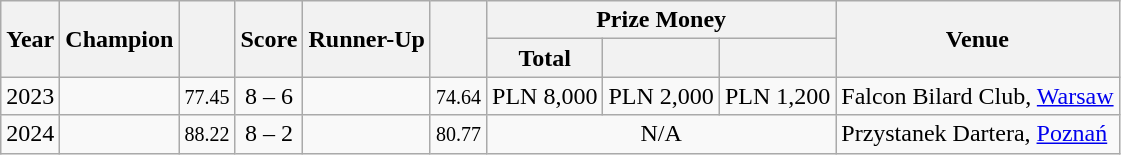<table class="wikitable sortable">
<tr>
<th rowspan=2>Year</th>
<th rowspan=2>Champion</th>
<th rowspan=2></th>
<th rowspan=2>Score</th>
<th rowspan=2>Runner-Up</th>
<th rowspan=2></th>
<th colspan=3>Prize Money</th>
<th rowspan=2>Venue</th>
</tr>
<tr>
<th>Total</th>
<th></th>
<th></th>
</tr>
<tr>
<td>2023</td>
<td></td>
<td align=center><small><span>77.45</span></small></td>
<td align=center>8 – 6</td>
<td></td>
<td align=center><small><span>74.64</span></small></td>
<td align=center>PLN 8,000</td>
<td align=center>PLN 2,000</td>
<td align=center>PLN 1,200</td>
<td>Falcon Bilard Club, <a href='#'>Warsaw</a></td>
</tr>
<tr>
<td>2024</td>
<td></td>
<td align=center><small><span>88.22</span></small></td>
<td align=center>8 – 2</td>
<td></td>
<td align=center><small><span>80.77</span></small></td>
<td colspan="3" align="center">N/A</td>
<td>Przystanek Dartera, <a href='#'>Poznań</a></td>
</tr>
</table>
